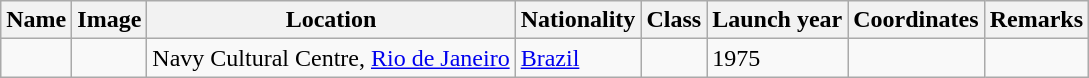<table class="wikitable">
<tr>
<th>Name</th>
<th>Image</th>
<th>Location</th>
<th>Nationality</th>
<th>Class</th>
<th>Launch year</th>
<th>Coordinates</th>
<th>Remarks</th>
</tr>
<tr>
<td></td>
<td></td>
<td>Navy Cultural Centre, <a href='#'>Rio de Janeiro</a></td>
<td> <a href='#'>Brazil</a></td>
<td></td>
<td>1975</td>
<td></td>
<td></td>
</tr>
</table>
